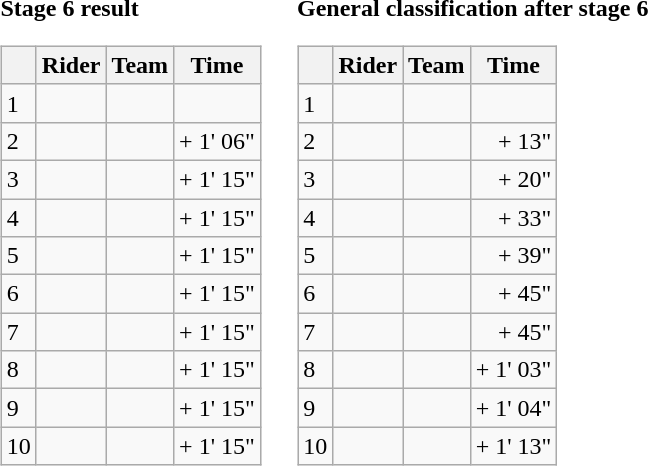<table>
<tr>
<td><strong>Stage 6 result</strong><br><table class="wikitable">
<tr>
<th></th>
<th>Rider</th>
<th>Team</th>
<th>Time</th>
</tr>
<tr>
<td>1</td>
<td></td>
<td></td>
<td align="right"></td>
</tr>
<tr>
<td>2</td>
<td></td>
<td></td>
<td align="right">+ 1' 06"</td>
</tr>
<tr>
<td>3</td>
<td></td>
<td></td>
<td align="right">+ 1' 15"</td>
</tr>
<tr>
<td>4</td>
<td></td>
<td></td>
<td align="right">+ 1' 15"</td>
</tr>
<tr>
<td>5</td>
<td></td>
<td></td>
<td align="right">+ 1' 15"</td>
</tr>
<tr>
<td>6</td>
<td></td>
<td></td>
<td align="right">+ 1' 15"</td>
</tr>
<tr>
<td>7</td>
<td></td>
<td></td>
<td align="right">+ 1' 15"</td>
</tr>
<tr>
<td>8</td>
<td></td>
<td></td>
<td align="right">+ 1' 15"</td>
</tr>
<tr>
<td>9</td>
<td></td>
<td></td>
<td align="right">+ 1' 15"</td>
</tr>
<tr>
<td>10</td>
<td></td>
<td></td>
<td align="right">+ 1' 15"</td>
</tr>
</table>
</td>
<td></td>
<td><strong>General classification after stage 6</strong><br><table class="wikitable">
<tr>
<th></th>
<th>Rider</th>
<th>Team</th>
<th>Time</th>
</tr>
<tr>
<td>1</td>
<td> </td>
<td></td>
<td align="right"></td>
</tr>
<tr>
<td>2</td>
<td></td>
<td></td>
<td align="right">+ 13"</td>
</tr>
<tr>
<td>3</td>
<td> </td>
<td></td>
<td align="right">+ 20"</td>
</tr>
<tr>
<td>4</td>
<td></td>
<td></td>
<td align="right">+ 33"</td>
</tr>
<tr>
<td>5</td>
<td></td>
<td></td>
<td align="right">+ 39"</td>
</tr>
<tr>
<td>6</td>
<td></td>
<td></td>
<td align="right">+ 45"</td>
</tr>
<tr>
<td>7</td>
<td></td>
<td></td>
<td align="right">+ 45"</td>
</tr>
<tr>
<td>8</td>
<td></td>
<td></td>
<td align="right">+ 1' 03"</td>
</tr>
<tr>
<td>9</td>
<td></td>
<td></td>
<td align="right">+ 1' 04"</td>
</tr>
<tr>
<td>10</td>
<td></td>
<td></td>
<td align="right">+ 1' 13"</td>
</tr>
</table>
</td>
</tr>
</table>
